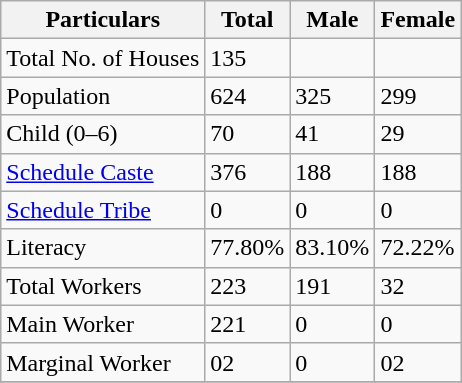<table class="wikitable sortable">
<tr>
<th>Particulars</th>
<th>Total</th>
<th>Male</th>
<th>Female</th>
</tr>
<tr>
<td>Total No. of Houses</td>
<td>135</td>
<td></td>
<td></td>
</tr>
<tr>
<td>Population</td>
<td>624</td>
<td>325</td>
<td>299</td>
</tr>
<tr>
<td>Child (0–6)</td>
<td>70</td>
<td>41</td>
<td>29</td>
</tr>
<tr>
<td><a href='#'>Schedule Caste</a></td>
<td>376</td>
<td>188</td>
<td>188</td>
</tr>
<tr>
<td><a href='#'>Schedule Tribe</a></td>
<td>0</td>
<td>0</td>
<td>0</td>
</tr>
<tr>
<td>Literacy</td>
<td>77.80%</td>
<td>83.10%</td>
<td>72.22%</td>
</tr>
<tr>
<td>Total Workers</td>
<td>223</td>
<td>191</td>
<td>32</td>
</tr>
<tr>
<td>Main Worker</td>
<td>221</td>
<td>0</td>
<td>0</td>
</tr>
<tr>
<td>Marginal Worker</td>
<td>02</td>
<td>0</td>
<td>02</td>
</tr>
<tr>
</tr>
</table>
